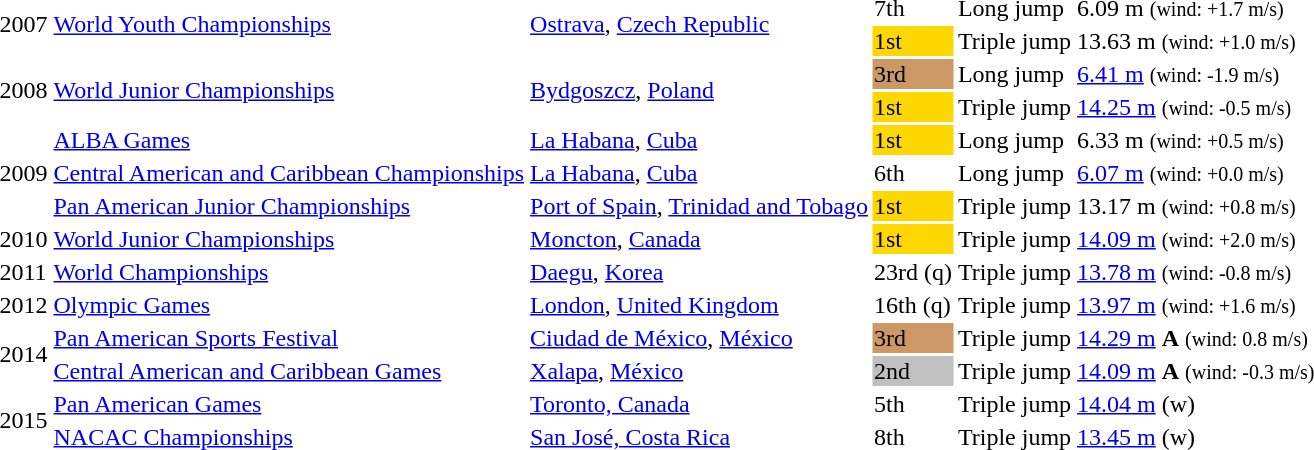<table>
<tr>
<td rowspan=2>2007</td>
<td rowspan=2><a href='#'>World Youth Championships</a></td>
<td rowspan=2><a href='#'>Ostrava</a>, <a href='#'>Czech Republic</a></td>
<td>7th</td>
<td>Long jump</td>
<td>6.09 m <small>(wind: +1.7 m/s)</small></td>
</tr>
<tr>
<td bgcolor=gold>1st</td>
<td>Triple jump</td>
<td>13.63 m <small>(wind: +1.0 m/s)</small></td>
</tr>
<tr>
<td rowspan=2>2008</td>
<td rowspan=2><a href='#'>World Junior Championships</a></td>
<td rowspan=2><a href='#'>Bydgoszcz</a>, <a href='#'>Poland</a></td>
<td bgcolor=cc9966>3rd</td>
<td>Long jump</td>
<td><a href='#'>6.41 m</a> <small>(wind: -1.9 m/s)</small></td>
</tr>
<tr>
<td bgcolor=gold>1st</td>
<td>Triple jump</td>
<td><a href='#'>14.25 m</a> <small>(wind: -0.5 m/s)</small></td>
</tr>
<tr>
<td rowspan=3>2009</td>
<td><a href='#'>ALBA Games</a></td>
<td><a href='#'>La Habana</a>, <a href='#'>Cuba</a></td>
<td bgcolor=gold>1st</td>
<td>Long jump</td>
<td>6.33 m <small>(wind: +0.5 m/s)</small></td>
</tr>
<tr>
<td><a href='#'>Central American and Caribbean Championships</a></td>
<td><a href='#'>La Habana</a>, <a href='#'>Cuba</a></td>
<td>6th</td>
<td>Long jump</td>
<td><a href='#'>6.07 m</a> <small>(wind: +0.0 m/s)</small></td>
</tr>
<tr>
<td><a href='#'>Pan American Junior Championships</a></td>
<td><a href='#'>Port of Spain</a>, <a href='#'>Trinidad and Tobago</a></td>
<td bgcolor=gold>1st</td>
<td>Triple jump</td>
<td>13.17 m <small>(wind: +0.8 m/s)</small></td>
</tr>
<tr>
<td>2010</td>
<td><a href='#'>World Junior Championships</a></td>
<td><a href='#'>Moncton</a>, <a href='#'>Canada</a></td>
<td bgcolor=gold>1st</td>
<td>Triple jump</td>
<td><a href='#'>14.09 m</a> <small>(wind: +2.0 m/s)</small></td>
</tr>
<tr>
<td>2011</td>
<td><a href='#'>World Championships</a></td>
<td><a href='#'>Daegu</a>, <a href='#'>Korea</a></td>
<td>23rd (q)</td>
<td>Triple jump</td>
<td><a href='#'>13.78 m</a> <small>(wind: -0.8 m/s)</small></td>
</tr>
<tr>
<td>2012</td>
<td><a href='#'>Olympic Games</a></td>
<td><a href='#'>London</a>, <a href='#'>United Kingdom</a></td>
<td>16th (q)</td>
<td>Triple jump</td>
<td><a href='#'>13.97 m</a> <small>(wind: +1.6 m/s)</small></td>
</tr>
<tr>
<td rowspan=2>2014</td>
<td><a href='#'>Pan American Sports Festival</a></td>
<td><a href='#'>Ciudad de México</a>, <a href='#'>México</a></td>
<td bgcolor="cc9966">3rd</td>
<td>Triple jump</td>
<td><a href='#'>14.29 m</a> <strong>A</strong> <small>(wind: 0.8 m/s)</small></td>
</tr>
<tr>
<td><a href='#'>Central American and Caribbean Games</a></td>
<td><a href='#'>Xalapa</a>, <a href='#'>México</a></td>
<td bgcolor=silver>2nd</td>
<td>Triple jump</td>
<td><a href='#'>14.09 m</a> <strong>A</strong> <small>(wind: -0.3 m/s)</small></td>
</tr>
<tr>
<td rowspan=2>2015</td>
<td><a href='#'>Pan American Games</a></td>
<td><a href='#'>Toronto, Canada</a></td>
<td>5th</td>
<td>Triple jump</td>
<td><a href='#'>14.04 m</a> (w)</td>
</tr>
<tr>
<td><a href='#'>NACAC Championships</a></td>
<td><a href='#'>San José, Costa Rica</a></td>
<td>8th</td>
<td>Triple jump</td>
<td><a href='#'>13.45 m</a> (w)</td>
</tr>
</table>
